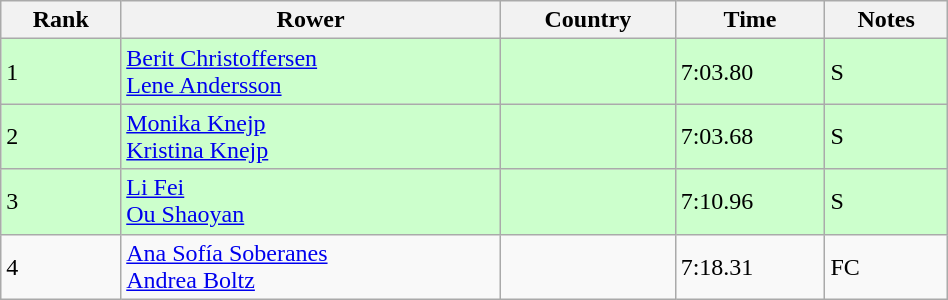<table class="wikitable sortable" width=50%>
<tr>
<th>Rank</th>
<th>Rower</th>
<th>Country</th>
<th>Time</th>
<th>Notes</th>
</tr>
<tr bgcolor=ccffcc>
<td>1</td>
<td><a href='#'>Berit Christoffersen</a><br><a href='#'>Lene Andersson</a></td>
<td></td>
<td>7:03.80</td>
<td>S</td>
</tr>
<tr bgcolor=ccffcc>
<td>2</td>
<td><a href='#'>Monika Knejp</a><br><a href='#'>Kristina Knejp</a></td>
<td></td>
<td>7:03.68</td>
<td>S</td>
</tr>
<tr bgcolor=ccffcc>
<td>3</td>
<td><a href='#'>Li Fei</a><br><a href='#'>Ou Shaoyan</a></td>
<td></td>
<td>7:10.96</td>
<td>S</td>
</tr>
<tr>
<td>4</td>
<td><a href='#'>Ana Sofía Soberanes</a><br><a href='#'>Andrea Boltz</a></td>
<td></td>
<td>7:18.31</td>
<td>FC</td>
</tr>
</table>
